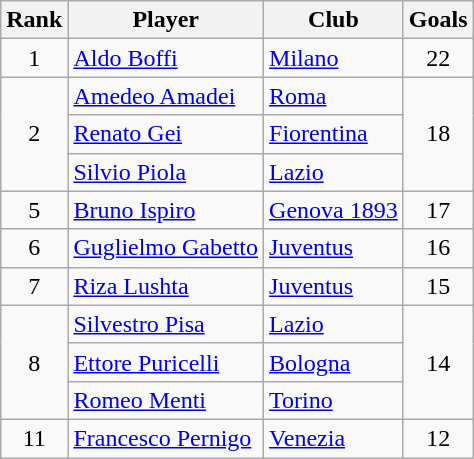<table class="wikitable" style="text-align:center">
<tr>
<th>Rank</th>
<th>Player</th>
<th>Club</th>
<th>Goals</th>
</tr>
<tr>
<td>1</td>
<td align="left"> <a href='#'>Aldo Boffi</a></td>
<td align="left"><a href='#'>Milano</a></td>
<td>22</td>
</tr>
<tr>
<td rowspan="3">2</td>
<td align="left"> <a href='#'>Amedeo Amadei</a></td>
<td align="left"><a href='#'>Roma</a></td>
<td rowspan="3">18</td>
</tr>
<tr>
<td align="left"> <a href='#'>Renato Gei</a></td>
<td align="left"><a href='#'>Fiorentina</a></td>
</tr>
<tr>
<td align="left"> <a href='#'>Silvio Piola</a></td>
<td align="left"><a href='#'>Lazio</a></td>
</tr>
<tr>
<td>5</td>
<td align="left"> <a href='#'>Bruno Ispiro</a></td>
<td align="left"><a href='#'>Genova 1893</a></td>
<td>17</td>
</tr>
<tr>
<td>6</td>
<td align="left"> <a href='#'>Guglielmo Gabetto</a></td>
<td align="left"><a href='#'>Juventus</a></td>
<td>16</td>
</tr>
<tr>
<td>7</td>
<td align="left"> <a href='#'>Riza Lushta</a></td>
<td align="left"><a href='#'>Juventus</a></td>
<td>15</td>
</tr>
<tr>
<td rowspan="3">8</td>
<td align="left"> <a href='#'>Silvestro Pisa</a></td>
<td align="left"><a href='#'>Lazio</a></td>
<td rowspan="3">14</td>
</tr>
<tr>
<td align="left"> <a href='#'>Ettore Puricelli</a></td>
<td align="left"><a href='#'>Bologna</a></td>
</tr>
<tr>
<td align="left"> <a href='#'>Romeo Menti</a></td>
<td align="left"><a href='#'>Torino</a></td>
</tr>
<tr>
<td>11</td>
<td align="left"> <a href='#'>Francesco Pernigo</a></td>
<td align="left"><a href='#'>Venezia</a></td>
<td>12</td>
</tr>
</table>
